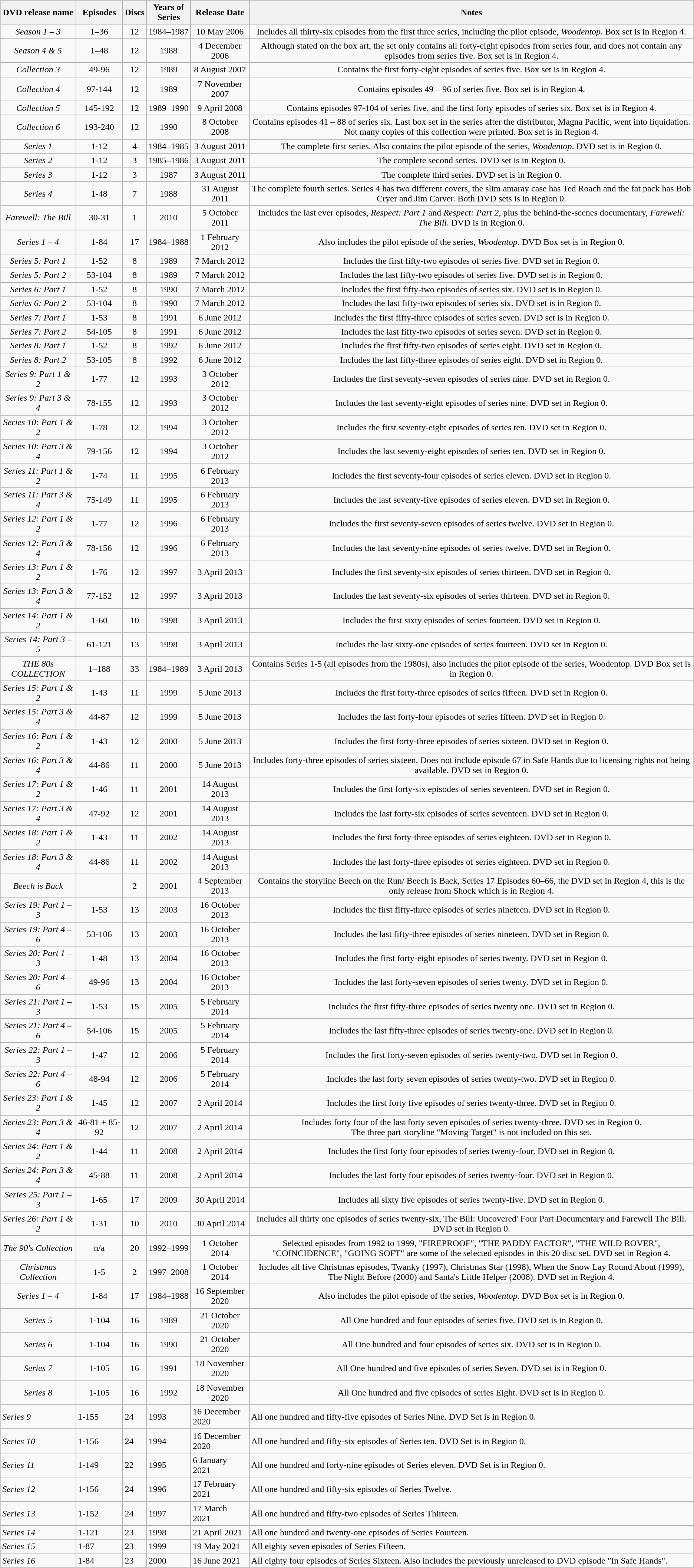<table class="wikitable">
<tr>
<th>DVD release name</th>
<th>Episodes</th>
<th>Discs</th>
<th>Years of Series</th>
<th>Release Date</th>
<th>Notes</th>
</tr>
<tr>
<td style="text-align:center;"><em>Season 1 – 3</em></td>
<td style="text-align:center;">1–36</td>
<td style="text-align:center;">12</td>
<td style="text-align:center;">1984–1987</td>
<td style="text-align:center;">10 May 2006</td>
<td style="text-align:center;">Includes all thirty-six episodes from the first three series, including the pilot episode, <em>Woodentop</em>. Box set is in Region 4.</td>
</tr>
<tr>
<td style="text-align:center;"><em>Season 4 & 5</em></td>
<td style="text-align:center;">1–48</td>
<td style="text-align:center;">12</td>
<td style="text-align:center;">1988</td>
<td style="text-align:center;">4 December 2006</td>
<td style="text-align:center;">Although stated on the box art, the set only contains all forty-eight episodes from series four, and does not contain any episodes from series five. Box set is in Region 4.</td>
</tr>
<tr>
<td style="text-align:center;"><em>Collection 3</em></td>
<td style="text-align:center;">49-96</td>
<td style="text-align:center;">12</td>
<td style="text-align:center;">1989</td>
<td style="text-align:center;">8 August 2007</td>
<td style="text-align:center;">Contains the first forty-eight episodes of series five. Box set is in Region 4.</td>
</tr>
<tr>
<td style="text-align:center;"><em>Collection 4</em></td>
<td style="text-align:center;">97-144</td>
<td style="text-align:center;">12</td>
<td style="text-align:center;">1989</td>
<td style="text-align:center;">7 November 2007</td>
<td style="text-align:center;">Contains episodes 49 – 96 of series five. Box set is in Region 4.</td>
</tr>
<tr>
<td style="text-align:center;"><em>Collection 5</em></td>
<td style="text-align:center;">145-192</td>
<td style="text-align:center;">12</td>
<td style="text-align:center;">1989–1990</td>
<td style="text-align:center;">9 April 2008</td>
<td style="text-align:center;">Contains episodes 97-104 of series five, and the first forty episodes of series six. Box set is in Region 4.</td>
</tr>
<tr>
<td style="text-align:center;"><em>Collection 6</em></td>
<td style="text-align:center;">193-240</td>
<td style="text-align:center;">12</td>
<td style="text-align:center;">1990</td>
<td style="text-align:center;">8 October 2008</td>
<td style="text-align:center;">Contains episodes 41 – 88 of series six. Last box set in the series after the distributor, Magna Pacific, went into liquidation. Not many copies of this collection were printed. Box set is in Region 4.</td>
</tr>
<tr>
<td style="text-align:center;"><em>Series 1</em></td>
<td style="text-align:center;">1-12</td>
<td style="text-align:center;">4</td>
<td style="text-align:center;">1984–1985</td>
<td style="text-align:center;">3 August 2011</td>
<td style="text-align:center;">The complete first series. Also contains the pilot episode of the series, <em>Woodentop</em>. DVD set is in Region 0.</td>
</tr>
<tr>
<td style="text-align:center;"><em>Series 2</em></td>
<td style="text-align:center;">1-12</td>
<td style="text-align:center;">3</td>
<td style="text-align:center;">1985–1986</td>
<td style="text-align:center;">3 August 2011</td>
<td style="text-align:center;">The complete second series. DVD set is in Region 0.</td>
</tr>
<tr>
<td style="text-align:center;"><em>Series 3</em></td>
<td style="text-align:center;">1-12</td>
<td style="text-align:center;">3</td>
<td style="text-align:center;">1987</td>
<td style="text-align:center;">3 August 2011</td>
<td style="text-align:center;">The complete third series. DVD set is in Region 0.</td>
</tr>
<tr>
<td style="text-align:center;"><em>Series 4</em></td>
<td style="text-align:center;">1-48</td>
<td style="text-align:center;">7</td>
<td style="text-align:center;">1988</td>
<td style="text-align:center;">31 August 2011</td>
<td style="text-align:center;">The complete fourth series. Series 4 has two different covers, the slim amaray case has Ted Roach and the fat pack has Bob Cryer and Jim Carver. Both DVD sets is in Region 0.</td>
</tr>
<tr>
<td style="text-align:center;"><em>Farewell: The Bill</em></td>
<td style="text-align:center;">30-31</td>
<td style="text-align:center;">1</td>
<td style="text-align:center;">2010</td>
<td style="text-align:center;">5 October 2011</td>
<td style="text-align:center;">Includes the last ever episodes, <em>Respect: Part 1</em> and <em>Respect: Part 2</em>, plus the behind-the-scenes documentary, <em>Farewell: The Bill</em>. DVD is in Region 0.</td>
</tr>
<tr>
<td style="text-align:center;"><em>Series 1 – 4</em></td>
<td style="text-align:center;">1-84</td>
<td style="text-align:center;">17</td>
<td style="text-align:center;">1984–1988</td>
<td style="text-align:center;">1 February 2012</td>
<td style="text-align:center;">Also includes the pilot episode of the series, <em>Woodentop</em>. DVD Box set is in Region 0.</td>
</tr>
<tr>
<td style="text-align:center;"><em>Series 5: Part 1</em></td>
<td style="text-align:center;">1-52</td>
<td style="text-align:center;">8</td>
<td style="text-align:center;">1989</td>
<td style="text-align:center;">7 March 2012</td>
<td style="text-align:center;">Includes the first fifty-two episodes of series five. DVD set in Region 0.</td>
</tr>
<tr>
<td style="text-align:center;"><em>Series 5: Part 2</em></td>
<td style="text-align:center;">53-104</td>
<td style="text-align:center;">8</td>
<td style="text-align:center;">1989</td>
<td style="text-align:center;">7 March 2012</td>
<td style="text-align:center;">Includes the last fifty-two episodes of series five. DVD set is in Region 0.</td>
</tr>
<tr>
<td style="text-align:center;"><em>Series 6: Part 1</em></td>
<td style="text-align:center;">1-52</td>
<td style="text-align:center;">8</td>
<td style="text-align:center;">1990</td>
<td style="text-align:center;">7 March 2012</td>
<td style="text-align:center;">Includes the first fifty-two episodes of series six. DVD set is in Region 0.</td>
</tr>
<tr>
<td style="text-align:center;"><em>Series 6: Part 2</em></td>
<td style="text-align:center;">53-104</td>
<td style="text-align:center;">8</td>
<td style="text-align:center;">1990</td>
<td style="text-align:center;">7 March 2012</td>
<td style="text-align:center;">Includes the last fifty-two episodes of series six. DVD set is in Region 0.</td>
</tr>
<tr>
<td style="text-align:center;"><em>Series 7: Part 1</em></td>
<td style="text-align:center;">1-53</td>
<td style="text-align:center;">8</td>
<td style="text-align:center;">1991</td>
<td style="text-align:center;">6 June 2012</td>
<td style="text-align:center;">Includes the first fifty-three episodes of series seven. DVD set is in Region 0.</td>
</tr>
<tr>
<td style="text-align:center;"><em>Series 7: Part 2</em></td>
<td style="text-align:center;">54-105</td>
<td style="text-align:center;">8</td>
<td style="text-align:center;">1991</td>
<td style="text-align:center;">6 June 2012</td>
<td style="text-align:center;">Includes the last fifty-two episodes of series seven. DVD set in Region 0.</td>
</tr>
<tr>
<td style="text-align:center;"><em>Series 8: Part 1</em></td>
<td style="text-align:center;">1-52</td>
<td style="text-align:center;">8</td>
<td style="text-align:center;">1992</td>
<td style="text-align:center;">6 June 2012</td>
<td style="text-align:center;">Includes the first fifty-two episodes of series eight. DVD set in Region 0.</td>
</tr>
<tr>
<td style="text-align:center;"><em>Series 8: Part 2</em></td>
<td style="text-align:center;">53-105</td>
<td style="text-align:center;">8</td>
<td style="text-align:center;">1992</td>
<td style="text-align:center;">6 June 2012</td>
<td style="text-align:center;">Includes the last fifty-three episodes of series eight. DVD set in Region 0.</td>
</tr>
<tr>
<td style="text-align:center;"><em>Series 9: Part 1 & 2</em></td>
<td style="text-align:center;">1-77</td>
<td style="text-align:center;">12</td>
<td style="text-align:center;">1993</td>
<td style="text-align:center;">3 October 2012</td>
<td style="text-align:center;">Includes the first seventy-seven episodes of series nine. DVD set in Region 0.</td>
</tr>
<tr>
<td style="text-align:center;"><em>Series 9: Part 3 & 4</em></td>
<td style="text-align:center;">78-155</td>
<td style="text-align:center;">12</td>
<td style="text-align:center;">1993</td>
<td style="text-align:center;">3 October 2012</td>
<td style="text-align:center;">Includes the last seventy-eight episodes of series nine. DVD set in Region 0.</td>
</tr>
<tr>
<td style="text-align:center;"><em>Series 10: Part 1 & 2</em></td>
<td style="text-align:center;">1-78</td>
<td style="text-align:center;">12</td>
<td style="text-align:center;">1994</td>
<td style="text-align:center;">3 October 2012</td>
<td style="text-align:center;">Includes the first seventy-eight episodes of series ten. DVD set in Region 0.</td>
</tr>
<tr>
<td style="text-align:center;"><em>Series 10: Part 3 & 4</em></td>
<td style="text-align:center;">79-156</td>
<td style="text-align:center;">12</td>
<td style="text-align:center;">1994</td>
<td style="text-align:center;">3 October 2012</td>
<td style="text-align:center;">Includes the last seventy-eight episodes of series ten. DVD set in Region 0.</td>
</tr>
<tr>
<td style="text-align:center;"><em>Series 11: Part 1 & 2</em></td>
<td style="text-align:center;">1-74</td>
<td style="text-align:center;">11</td>
<td style="text-align:center;">1995</td>
<td style="text-align:center;">6 February 2013</td>
<td style="text-align:center;">Includes the first seventy-four episodes of series eleven. DVD set in Region 0.</td>
</tr>
<tr>
<td style="text-align:center;"><em>Series 11: Part 3 & 4</em></td>
<td style="text-align:center;">75-149</td>
<td style="text-align:center;">11</td>
<td style="text-align:center;">1995</td>
<td style="text-align:center;">6 February 2013</td>
<td style="text-align:center;">Includes the last seventy-five episodes of series eleven. DVD set in Region 0.</td>
</tr>
<tr>
<td style="text-align:center;"><em>Series 12: Part 1 & 2</em></td>
<td style="text-align:center;">1-77</td>
<td style="text-align:center;">12</td>
<td style="text-align:center;">1996</td>
<td style="text-align:center;">6 February 2013</td>
<td style="text-align:center;">Includes the first seventy-seven episodes of series twelve. DVD set in Region 0.</td>
</tr>
<tr>
<td style="text-align:center;"><em>Series 12: Part 3 & 4</em></td>
<td style="text-align:center;">78-156</td>
<td style="text-align:center;">12</td>
<td style="text-align:center;">1996</td>
<td style="text-align:center;">6 February 2013</td>
<td style="text-align:center;">Includes the last seventy-nine episodes of series twelve. DVD set in Region 0.</td>
</tr>
<tr>
<td style="text-align:center;"><em>Series 13: Part 1 & 2</em></td>
<td style="text-align:center;">1-76</td>
<td style="text-align:center;">12</td>
<td style="text-align:center;">1997</td>
<td style="text-align:center;">3 April 2013</td>
<td style="text-align:center;">Includes the first seventy-six episodes of series thirteen. DVD set in Region 0.</td>
</tr>
<tr>
<td style="text-align:center;"><em>Series 13: Part 3 & 4</em></td>
<td style="text-align:center;">77-152</td>
<td style="text-align:center;">12</td>
<td style="text-align:center;">1997</td>
<td style="text-align:center;">3 April 2013</td>
<td style="text-align:center;">Includes the last seventy-six episodes of series thirteen. DVD set in Region 0.</td>
</tr>
<tr>
<td style="text-align:center;"><em>Series 14: Part 1 & 2</em></td>
<td style="text-align:center;">1-60</td>
<td style="text-align:center;">10</td>
<td style="text-align:center;">1998</td>
<td style="text-align:center;">3 April 2013</td>
<td style="text-align:center;">Includes the first sixty episodes of series fourteen. DVD set in Region 0.</td>
</tr>
<tr>
<td style="text-align:center;"><em>Series 14: Part 3 – 5</em></td>
<td style="text-align:center;">61-121</td>
<td style="text-align:center;">13</td>
<td style="text-align:center;">1998</td>
<td style="text-align:center;">3 April 2013</td>
<td style="text-align:center;">Includes the last sixty-one episodes of series fourteen. DVD set in Region 0.</td>
</tr>
<tr>
<td style="text-align:center;"><em>THE 80s COLLECTION</em></td>
<td style="text-align:center;">1–188</td>
<td style="text-align:center;">33</td>
<td style="text-align:center;">1984–1989</td>
<td style="text-align:center;">3 April 2013</td>
<td style="text-align:center;">Contains Series 1-5 (all episodes from the 1980s), also includes the pilot episode of the series, Woodentop. DVD Box set is in Region 0.</td>
</tr>
<tr>
<td style="text-align:center;"><em>Series 15: Part 1 & 2</em></td>
<td style="text-align:center;">1-43</td>
<td style="text-align:center;">11</td>
<td style="text-align:center;">1999</td>
<td style="text-align:center;">5 June 2013</td>
<td style="text-align:center;">Includes the first forty-three episodes of series fifteen. DVD set in Region 0.</td>
</tr>
<tr>
<td style="text-align:center;"><em>Series 15: Part 3 & 4</em></td>
<td style="text-align:center;">44-87</td>
<td style="text-align:center;">12</td>
<td style="text-align:center;">1999</td>
<td style="text-align:center;">5 June 2013</td>
<td style="text-align:center;">Includes the last forty-four episodes of series fifteen. DVD set in Region 0.</td>
</tr>
<tr>
<td style="text-align:center;"><em>Series 16: Part 1 & 2</em></td>
<td style="text-align:center;">1-43</td>
<td style="text-align:center;">12</td>
<td style="text-align:center;">2000</td>
<td style="text-align:center;">5 June 2013</td>
<td style="text-align:center;">Includes the first forty-three episodes of series sixteen. DVD set in Region 0.</td>
</tr>
<tr>
<td style="text-align:center;"><em>Series 16: Part 3 & 4</em></td>
<td style="text-align:center;">44-86</td>
<td style="text-align:center;">11</td>
<td style="text-align:center;">2000</td>
<td style="text-align:center;">5 June 2013</td>
<td style="text-align:center;">Includes forty-three episodes of series sixteen. Does not include episode 67 in Safe Hands due to licensing rights not being available. DVD set in Region 0.</td>
</tr>
<tr>
<td style="text-align:center;"><em>Series 17: Part 1 & 2</em></td>
<td style="text-align:center;">1-46</td>
<td style="text-align:center;">11</td>
<td style="text-align:center;">2001</td>
<td style="text-align:center;">14 August 2013</td>
<td style="text-align:center;">Includes the first forty-six episodes of series seventeen. DVD set in Region 0.</td>
</tr>
<tr>
<td style="text-align:center;"><em>Series 17: Part 3 & 4</em></td>
<td style="text-align:center;">47-92</td>
<td style="text-align:center;">12</td>
<td style="text-align:center;">2001</td>
<td style="text-align:center;">14 August 2013</td>
<td style="text-align:center;">Includes the last forty-six episodes of series seventeen. DVD set in Region 0.</td>
</tr>
<tr>
<td style="text-align:center;"><em>Series 18: Part 1 & 2</em></td>
<td style="text-align:center;">1-43</td>
<td style="text-align:center;">11</td>
<td style="text-align:center;">2002</td>
<td style="text-align:center;">14 August 2013</td>
<td style="text-align:center;">Includes the first forty-three episodes of series eighteen. DVD set in Region 0.</td>
</tr>
<tr>
<td style="text-align:center;"><em>Series 18: Part 3 & 4</em></td>
<td style="text-align:center;">44-86</td>
<td style="text-align:center;">11</td>
<td style="text-align:center;">2002</td>
<td style="text-align:center;">14 August 2013</td>
<td style="text-align:center;">Includes the last forty-three episodes of series eighteen. DVD set in Region 0.</td>
</tr>
<tr>
<td style="text-align:center;"><em>Beech is Back</em></td>
<td style="text-align:center;"></td>
<td style="text-align:center;">2</td>
<td style="text-align:center;">2001</td>
<td style="text-align:center;">4 September 2013</td>
<td style="text-align:center;">Contains the storyline Beech on the Run/ Beech is Back, Series 17 Episodes 60–66, the DVD set in Region 4, this is the only release from Shock which is in Region 4.</td>
</tr>
<tr>
<td style="text-align:center;"><em>Series 19: Part 1 – 3</em></td>
<td style="text-align:center;">1-53</td>
<td style="text-align:center;">13</td>
<td style="text-align:center;">2003</td>
<td style="text-align:center;">16 October 2013</td>
<td style="text-align:center;">Includes the first fifty-three episodes of series nineteen. DVD set in Region 0.</td>
</tr>
<tr>
<td style="text-align:center;"><em>Series 19: Part 4 – 6</em></td>
<td style="text-align:center;">53-106</td>
<td style="text-align:center;">13</td>
<td style="text-align:center;">2003</td>
<td style="text-align:center;">16 October 2013</td>
<td style="text-align:center;">Includes the last fifty-three episodes of series nineteen. DVD set in Region 0.</td>
</tr>
<tr>
<td style="text-align:center;"><em>Series 20: Part 1 – 3</em></td>
<td style="text-align:center;">1-48</td>
<td style="text-align:center;">13</td>
<td style="text-align:center;">2004</td>
<td style="text-align:center;">16 October 2013</td>
<td style="text-align:center;">Includes the first forty-eight episodes of series twenty. DVD set in Region 0.</td>
</tr>
<tr>
<td style="text-align:center;"><em>Series 20: Part 4 – 6</em></td>
<td style="text-align:center;">49-96</td>
<td style="text-align:center;">13</td>
<td style="text-align:center;">2004</td>
<td style="text-align:center;">16 October 2013</td>
<td style="text-align:center;">Includes the last forty-seven episodes of series twenty. DVD set in Region 0.</td>
</tr>
<tr>
<td style="text-align:center;"><em>Series 21: Part 1 – 3</em></td>
<td style="text-align:center;">1-53</td>
<td style="text-align:center;">15</td>
<td style="text-align:center;">2005</td>
<td style="text-align:center;">5 February 2014</td>
<td style="text-align:center;">Includes the first fifty-three episodes of series twenty one. DVD set in Region 0.</td>
</tr>
<tr>
<td style="text-align:center;"><em>Series 21: Part 4 – 6</em></td>
<td style="text-align:center;">54-106</td>
<td style="text-align:center;">15</td>
<td style="text-align:center;">2005</td>
<td style="text-align:center;">5 February 2014</td>
<td style="text-align:center;">Includes the last fifty-three episodes of series twenty-one. DVD set in Region 0.</td>
</tr>
<tr>
<td style="text-align:center;"><em>Series 22: Part 1 – 3</em></td>
<td style="text-align:center;">1-47</td>
<td style="text-align:center;">12</td>
<td style="text-align:center;">2006</td>
<td style="text-align:center;">5 February 2014</td>
<td style="text-align:center;">Includes the first forty-seven episodes of series twenty-two. DVD set in Region 0.</td>
</tr>
<tr>
<td style="text-align:center;"><em>Series 22: Part 4 – 6</em></td>
<td style="text-align:center;">48-94</td>
<td style="text-align:center;">12</td>
<td style="text-align:center;">2006</td>
<td style="text-align:center;">5 February 2014</td>
<td style="text-align:center;">Includes the last forty seven episodes of series twenty-two. DVD set in Region 0.</td>
</tr>
<tr>
<td style="text-align:center;"><em>Series 23: Part 1 & 2</em></td>
<td style="text-align:center;">1-45</td>
<td style="text-align:center;">12</td>
<td style="text-align:center;">2007</td>
<td style="text-align:center;">2 April 2014</td>
<td style="text-align:center;">Includes the first forty five episodes of series twenty-three. DVD set in Region 0.</td>
</tr>
<tr>
<td style="text-align:center;"><em>Series 23: Part 3 & 4</em></td>
<td style="text-align:center;">46-81 + 85-92</td>
<td style="text-align:center;">12</td>
<td style="text-align:center;">2007</td>
<td style="text-align:center;">2 April 2014</td>
<td style="text-align:center;">Includes forty four of the last forty seven episodes of series twenty-three. DVD set in Region 0.<br>The three part storyline "Moving Target" is not included on this set.</td>
</tr>
<tr>
<td style="text-align:center;"><em>Series 24: Part 1 & 2</em></td>
<td style="text-align:center;">1-44</td>
<td style="text-align:center;">11</td>
<td style="text-align:center;">2008</td>
<td style="text-align:center;">2 April 2014</td>
<td style="text-align:center;">Includes the first forty four episodes of series twenty-four. DVD set in Region 0.</td>
</tr>
<tr>
<td style="text-align:center;"><em>Series 24: Part 3 & 4</em></td>
<td style="text-align:center;">45-88</td>
<td style="text-align:center;">11</td>
<td style="text-align:center;">2008</td>
<td style="text-align:center;">2 April 2014</td>
<td style="text-align:center;">Includes the last forty four episodes of series twenty-four. DVD set in Region 0.</td>
</tr>
<tr>
<td style="text-align:center;"><em>Series 25: Part 1 – 3</em></td>
<td style="text-align:center;">1-65</td>
<td style="text-align:center;">17</td>
<td style="text-align:center;">2009</td>
<td style="text-align:center;">30 April 2014</td>
<td style="text-align:center;">Includes all sixty five episodes of series twenty-five. DVD set in Region 0.</td>
</tr>
<tr>
<td style="text-align:center;"><em>Series 26: Part 1 & 2</em></td>
<td style="text-align:center;">1-31</td>
<td style="text-align:center;">10</td>
<td style="text-align:center;">2010</td>
<td style="text-align:center;">30 April 2014</td>
<td style="text-align:center;">Includes all thirty one episodes of series twenty-six, The Bill: Uncovered' Four Part Documentary and Farewell The Bill. DVD set in Region 0.</td>
</tr>
<tr>
<td style="text-align:center;"><em>The 90's Collection</em></td>
<td style="text-align:center;">n/a</td>
<td style="text-align:center;">20</td>
<td style="text-align:center;">1992–1999</td>
<td style="text-align:center;">1 October 2014</td>
<td style="text-align:center;">Selected episodes from 1992 to 1999, "FIREPROOF", "THE PADDY FACTOR", "THE WILD ROVER", "COINCIDENCE", "GOING SOFT" are some of the selected episodes in this 20 disc set. DVD set in Region 4.</td>
</tr>
<tr>
<td style="text-align:center;"><em>Christmas Collection</em></td>
<td style="text-align:center;">1-5</td>
<td style="text-align:center;">2</td>
<td style="text-align:center;">1997–2008</td>
<td style="text-align:center;">1 October 2014</td>
<td style="text-align:center;">Includes all five Christmas episodes, Twanky (1997), Christmas Star (1998), When the Snow Lay Round About (1999), The Night Before (2000) and Santa's Little Helper (2008). DVD set in Region 4.</td>
</tr>
<tr>
<td style="text-align:center;"><em>Series 1 – 4</em></td>
<td style="text-align:center;">1-84</td>
<td style="text-align:center;">17</td>
<td style="text-align:center;">1984–1988</td>
<td style="text-align:center;">16 September 2020</td>
<td style="text-align:center;">Also includes the pilot episode of the series, <em>Woodentop</em>. DVD Box set is in Region 0.</td>
</tr>
<tr>
<td style="text-align:center;"><em>Series 5</em></td>
<td style="text-align:center;">1-104</td>
<td style="text-align:center;">16</td>
<td style="text-align:center;">1989</td>
<td style="text-align:center;">21 October 2020</td>
<td style="text-align:center;">All One hundred and four episodes of series five. DVD set is in Region 0.</td>
</tr>
<tr>
<td style="text-align:center;"><em>Series 6</em></td>
<td style="text-align:center;">1-104</td>
<td style="text-align:center;">16</td>
<td style="text-align:center;">1990</td>
<td style="text-align:center;">21 October 2020</td>
<td style="text-align:center;">All One hundred and four episodes of series six. DVD set is in Region 0.</td>
</tr>
<tr>
<td style="text-align:center;"><em>Series 7</em></td>
<td style="text-align:center;">1-105</td>
<td style="text-align:center;">16</td>
<td style="text-align:center;">1991</td>
<td style="text-align:center;">18 November 2020</td>
<td style="text-align:center;">All One hundred and five episodes of series Seven. DVD set is in Region 0.</td>
</tr>
<tr>
<td style="text-align:center;"><em>Series 8</em></td>
<td style="text-align:center;">1-105</td>
<td style="text-align:center;">16</td>
<td style="text-align:center;">1992</td>
<td style="text-align:center;">18 November 2020</td>
<td style="text-align:center;">All One hundred and five episodes of series Eight. DVD set is in Region 0.</td>
</tr>
<tr>
<td><em>Series 9</em></td>
<td>1-155</td>
<td>24</td>
<td>1993</td>
<td>16 December 2020</td>
<td>All one hundred and fifty-five episodes of Series Nine. DVD Set is in Region 0.</td>
</tr>
<tr>
<td><em>Series 10</em></td>
<td>1-156</td>
<td>24</td>
<td>1994</td>
<td>16 December 2020</td>
<td>All one hundred and fifty-six episodes of Series ten. DVD Set is in Region 0.</td>
</tr>
<tr>
<td><em>Series 11</em></td>
<td>1-149</td>
<td>22</td>
<td>1995</td>
<td>6 January 2021</td>
<td>All one hundred and forty-nine episodes of Series eleven. DVD Set is in Region 0.</td>
</tr>
<tr>
<td><em>Series 12</em></td>
<td>1-156</td>
<td>24</td>
<td>1996</td>
<td>17 February 2021</td>
<td>All one hundred and fifty-six episodes of Series Twelve.</td>
</tr>
<tr>
<td><em>Series 13</em></td>
<td>1-152</td>
<td>24</td>
<td>1997</td>
<td>17 March 2021</td>
<td>All one hundred and fifty-two episodes of Series Thirteen.</td>
</tr>
<tr>
<td><em>Series 14</em></td>
<td>1-121</td>
<td>23</td>
<td>1998</td>
<td>21 April 2021</td>
<td>All one hundred and twenty-one episodes of Series Fourteen.</td>
</tr>
<tr>
<td><em>Series 15</em></td>
<td>1-87</td>
<td>23</td>
<td>1999</td>
<td>19 May 2021</td>
<td>All eighty seven episodes of Series Fifteen.</td>
</tr>
<tr>
<td><em>  Series 16</em></td>
<td>1-84</td>
<td>23</td>
<td>2000</td>
<td>16 June 2021</td>
<td>All eighty four episodes of Series Sixteen. Also includes the previously unreleased to DVD episode "In Safe Hands".</td>
</tr>
</table>
